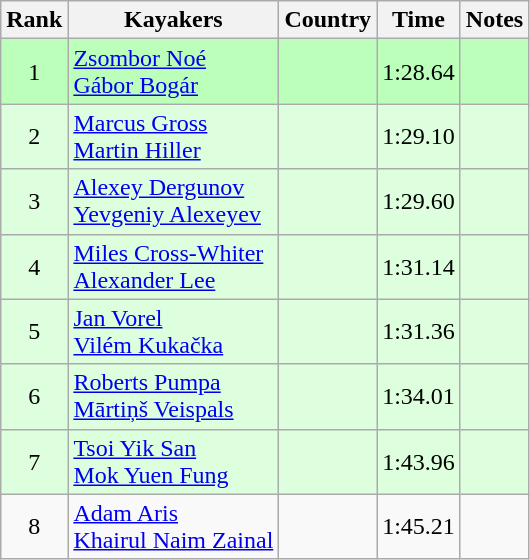<table class="wikitable" style="text-align:center">
<tr>
<th>Rank</th>
<th>Kayakers</th>
<th>Country</th>
<th>Time</th>
<th>Notes</th>
</tr>
<tr bgcolor=bbffbb>
<td>1</td>
<td align="left"><a href='#'>Zsombor Noé</a><br><a href='#'>Gábor Bogár</a></td>
<td align="left"></td>
<td>1:28.64</td>
<td></td>
</tr>
<tr bgcolor=ddffdd>
<td>2</td>
<td align="left"><a href='#'>Marcus Gross</a><br><a href='#'>Martin Hiller</a></td>
<td align="left"></td>
<td>1:29.10</td>
<td></td>
</tr>
<tr bgcolor=ddffdd>
<td>3</td>
<td align="left"><a href='#'>Alexey Dergunov</a><br><a href='#'>Yevgeniy Alexeyev</a></td>
<td align="left"></td>
<td>1:29.60</td>
<td></td>
</tr>
<tr bgcolor=ddffdd>
<td>4</td>
<td align="left"><a href='#'>Miles Cross-Whiter</a><br><a href='#'>Alexander Lee</a></td>
<td align="left"></td>
<td>1:31.14</td>
<td></td>
</tr>
<tr bgcolor=ddffdd>
<td>5</td>
<td align="left"><a href='#'>Jan Vorel</a><br><a href='#'>Vilém Kukačka</a></td>
<td align="left"></td>
<td>1:31.36</td>
<td></td>
</tr>
<tr bgcolor=ddffdd>
<td>6</td>
<td align="left"><a href='#'>Roberts Pumpa</a><br><a href='#'>Mārtiņš Veispals</a></td>
<td align="left"></td>
<td>1:34.01</td>
<td></td>
</tr>
<tr bgcolor=ddffdd>
<td>7</td>
<td align="left"><a href='#'>Tsoi Yik San</a><br><a href='#'>Mok Yuen Fung</a></td>
<td align="left"></td>
<td>1:43.96</td>
<td></td>
</tr>
<tr>
<td>8</td>
<td align="left"><a href='#'>Adam Aris</a><br><a href='#'>Khairul Naim Zainal</a></td>
<td align="left"></td>
<td>1:45.21</td>
<td></td>
</tr>
</table>
